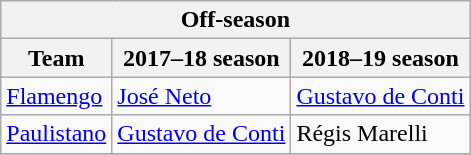<table class="wikitable" style="float:center;">
<tr>
<th colspan="3">Off-season</th>
</tr>
<tr>
<th>Team</th>
<th>2017–18 season</th>
<th>2018–19 season</th>
</tr>
<tr>
<td><a href='#'>Flamengo</a></td>
<td><a href='#'>José Neto</a></td>
<td><a href='#'>Gustavo de Conti</a></td>
</tr>
<tr>
<td><a href='#'>Paulistano</a></td>
<td><a href='#'>Gustavo de Conti</a></td>
<td>Régis Marelli</td>
</tr>
<tr>
</tr>
</table>
